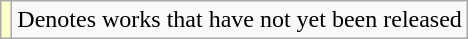<table class="wikitable">
<tr>
<td style="background:#FFFFCC;"></td>
<td>Denotes works that have not yet been released</td>
</tr>
</table>
